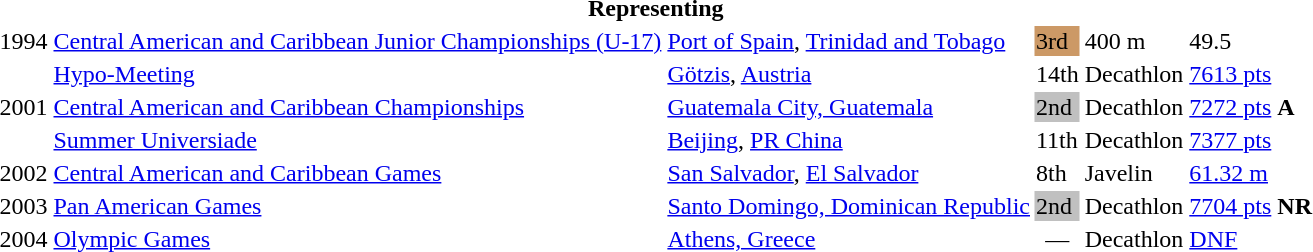<table>
<tr>
<th colspan="6">Representing </th>
</tr>
<tr>
<td>1994</td>
<td><a href='#'>Central American and Caribbean Junior Championships (U-17)</a></td>
<td><a href='#'>Port of Spain</a>, <a href='#'>Trinidad and Tobago</a></td>
<td bgcolor=cc9966>3rd</td>
<td>400 m</td>
<td>49.5</td>
</tr>
<tr>
<td rowspan=3>2001</td>
<td><a href='#'>Hypo-Meeting</a></td>
<td><a href='#'>Götzis</a>, <a href='#'>Austria</a></td>
<td>14th</td>
<td>Decathlon</td>
<td><a href='#'>7613 pts</a></td>
</tr>
<tr>
<td><a href='#'>Central American and Caribbean Championships</a></td>
<td><a href='#'>Guatemala City, Guatemala</a></td>
<td bgcolor="silver">2nd</td>
<td>Decathlon</td>
<td><a href='#'>7272 pts</a> <strong>A</strong></td>
</tr>
<tr>
<td><a href='#'>Summer Universiade</a></td>
<td><a href='#'>Beijing</a>, <a href='#'>PR China</a></td>
<td>11th</td>
<td>Decathlon</td>
<td><a href='#'>7377 pts</a></td>
</tr>
<tr>
<td>2002</td>
<td><a href='#'>Central American and Caribbean Games</a></td>
<td><a href='#'>San Salvador</a>, <a href='#'>El Salvador</a></td>
<td>8th</td>
<td>Javelin</td>
<td><a href='#'>61.32 m</a></td>
</tr>
<tr>
<td>2003</td>
<td><a href='#'>Pan American Games</a></td>
<td><a href='#'>Santo Domingo, Dominican Republic</a></td>
<td bgcolor="silver">2nd</td>
<td>Decathlon</td>
<td><a href='#'>7704 pts</a> <strong>NR</strong></td>
</tr>
<tr>
<td>2004</td>
<td><a href='#'>Olympic Games</a></td>
<td><a href='#'>Athens, Greece</a></td>
<td align="center">—</td>
<td>Decathlon</td>
<td><a href='#'>DNF</a></td>
</tr>
</table>
